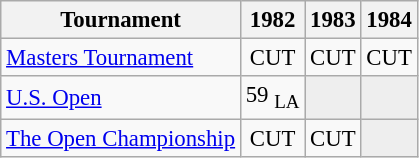<table class="wikitable" style="font-size:95%;text-align:center;">
<tr>
<th>Tournament</th>
<th>1982</th>
<th>1983</th>
<th>1984</th>
</tr>
<tr>
<td align=left><a href='#'>Masters Tournament</a></td>
<td>CUT</td>
<td>CUT</td>
<td>CUT</td>
</tr>
<tr>
<td align=left><a href='#'>U.S. Open</a></td>
<td>59 <span><sub>LA</sub></span></td>
<td style="background:#eeeeee;"></td>
<td style="background:#eeeeee;"></td>
</tr>
<tr>
<td align=left><a href='#'>The Open Championship</a></td>
<td>CUT</td>
<td>CUT</td>
<td style="background:#eeeeee;"></td>
</tr>
</table>
